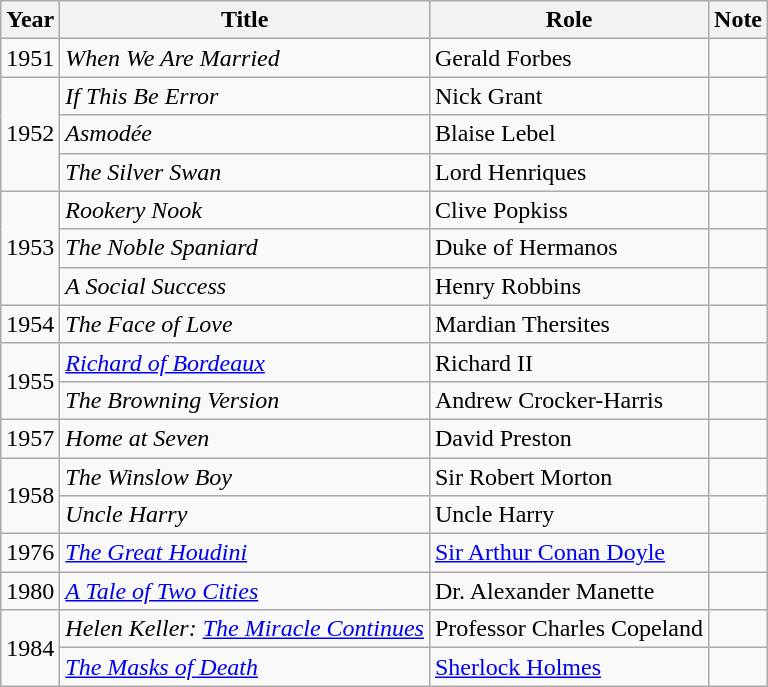<table class="wikitable plainrowheaders sortable">
<tr>
<th scope="col">Year</th>
<th scope="col">Title</th>
<th scope="col">Role</th>
<th scope="col">Note</th>
</tr>
<tr>
<td>1951</td>
<td><em>When We Are Married</em></td>
<td>Gerald Forbes</td>
<td></td>
</tr>
<tr>
<td rowspan="3">1952</td>
<td><em>If This Be Error</em></td>
<td>Nick Grant</td>
<td></td>
</tr>
<tr>
<td><em>Asmodée</em></td>
<td>Blaise Lebel</td>
<td></td>
</tr>
<tr>
<td><em>The Silver Swan</em></td>
<td>Lord Henriques</td>
<td></td>
</tr>
<tr>
<td rowspan="3">1953</td>
<td><em>Rookery Nook</em></td>
<td>Clive Popkiss</td>
<td></td>
</tr>
<tr>
<td><em>The Noble Spaniard</em></td>
<td>Duke of Hermanos</td>
<td></td>
</tr>
<tr>
<td><em>A Social Success</em></td>
<td>Henry Robbins</td>
<td></td>
</tr>
<tr>
<td>1954</td>
<td><em>The Face of Love</em></td>
<td>Mardian Thersites</td>
<td></td>
</tr>
<tr>
<td rowspan="2">1955</td>
<td><em><a href='#'>Richard of Bordeaux</a></em></td>
<td>Richard II</td>
<td></td>
</tr>
<tr>
<td><em>The Browning Version</em></td>
<td>Andrew Crocker-Harris</td>
<td></td>
</tr>
<tr>
<td>1957</td>
<td><em>Home at Seven</em></td>
<td>David Preston</td>
<td></td>
</tr>
<tr>
<td rowspan="2">1958</td>
<td><em>The Winslow Boy</em></td>
<td>Sir Robert Morton</td>
<td></td>
</tr>
<tr>
<td><em>Uncle Harry</em></td>
<td>Uncle Harry</td>
<td></td>
</tr>
<tr>
<td>1976</td>
<td><em><a href='#'>The Great Houdini</a></em></td>
<td><a href='#'>Sir Arthur Conan Doyle</a></td>
<td></td>
</tr>
<tr>
<td>1980</td>
<td><em><a href='#'>A Tale of Two Cities</a></em></td>
<td>Dr. Alexander Manette</td>
<td></td>
</tr>
<tr>
<td rowspan="2">1984</td>
<td><em>Helen Keller: <a href='#'>The Miracle Continues</a></em></td>
<td>Professor Charles Copeland</td>
<td></td>
</tr>
<tr>
<td><em><a href='#'>The Masks of Death</a></em></td>
<td><a href='#'>Sherlock Holmes</a></td>
<td></td>
</tr>
</table>
